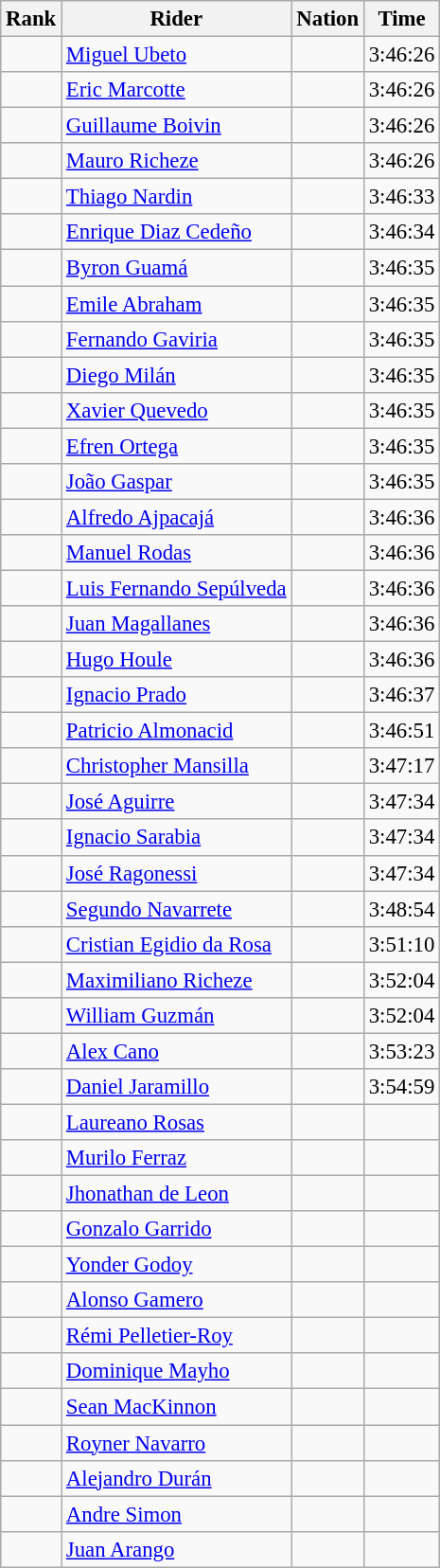<table class="wikitable sortable" style="font-size:95%" style="width:35em;" style="text-align:center">
<tr>
<th>Rank</th>
<th>Rider</th>
<th>Nation</th>
<th>Time</th>
</tr>
<tr>
<td></td>
<td align=left><a href='#'>Miguel Ubeto</a></td>
<td align=left></td>
<td>3:46:26</td>
</tr>
<tr>
<td></td>
<td align=left><a href='#'>Eric Marcotte</a></td>
<td align=left></td>
<td>3:46:26</td>
</tr>
<tr>
<td></td>
<td align=left><a href='#'>Guillaume Boivin</a></td>
<td align=left></td>
<td>3:46:26</td>
</tr>
<tr>
<td></td>
<td align=left><a href='#'>Mauro Richeze</a></td>
<td align=left></td>
<td>3:46:26</td>
</tr>
<tr>
<td></td>
<td align=left><a href='#'>Thiago Nardin</a></td>
<td align=left></td>
<td>3:46:33</td>
</tr>
<tr>
<td></td>
<td align=left><a href='#'>Enrique Diaz Cedeño</a></td>
<td align=left></td>
<td>3:46:34</td>
</tr>
<tr>
<td></td>
<td align=left><a href='#'>Byron Guamá</a></td>
<td align=left></td>
<td>3:46:35</td>
</tr>
<tr>
<td></td>
<td align=left><a href='#'>Emile Abraham</a></td>
<td align=left></td>
<td>3:46:35</td>
</tr>
<tr>
<td></td>
<td align=left><a href='#'>Fernando Gaviria</a></td>
<td align=left></td>
<td>3:46:35</td>
</tr>
<tr>
<td></td>
<td align=left><a href='#'>Diego Milán</a></td>
<td align=left></td>
<td>3:46:35</td>
</tr>
<tr>
<td></td>
<td align=left><a href='#'>Xavier Quevedo</a></td>
<td align=left></td>
<td>3:46:35</td>
</tr>
<tr>
<td></td>
<td align=left><a href='#'>Efren Ortega</a></td>
<td align=left></td>
<td>3:46:35</td>
</tr>
<tr>
<td></td>
<td align=left><a href='#'>João Gaspar</a></td>
<td align=left></td>
<td>3:46:35</td>
</tr>
<tr>
<td></td>
<td align=left><a href='#'>Alfredo Ajpacajá</a></td>
<td align=left></td>
<td>3:46:36</td>
</tr>
<tr>
<td></td>
<td align=left><a href='#'>Manuel Rodas</a></td>
<td align=left></td>
<td>3:46:36</td>
</tr>
<tr>
<td></td>
<td align=left><a href='#'>Luis Fernando Sepúlveda</a></td>
<td align=left></td>
<td>3:46:36</td>
</tr>
<tr>
<td></td>
<td align=left><a href='#'>Juan Magallanes</a></td>
<td align=left></td>
<td>3:46:36</td>
</tr>
<tr>
<td></td>
<td align=left><a href='#'>Hugo Houle</a></td>
<td align=left></td>
<td>3:46:36</td>
</tr>
<tr>
<td></td>
<td align=left><a href='#'>Ignacio Prado</a></td>
<td align=left></td>
<td>3:46:37</td>
</tr>
<tr>
<td></td>
<td align=left><a href='#'>Patricio Almonacid</a></td>
<td align=left></td>
<td>3:46:51</td>
</tr>
<tr>
<td></td>
<td align=left><a href='#'>Christopher Mansilla</a></td>
<td align=left></td>
<td>3:47:17</td>
</tr>
<tr>
<td></td>
<td align=left><a href='#'>José Aguirre</a></td>
<td align=left></td>
<td>3:47:34</td>
</tr>
<tr>
<td></td>
<td align=left><a href='#'>Ignacio Sarabia</a></td>
<td align=left></td>
<td>3:47:34</td>
</tr>
<tr>
<td></td>
<td align=left><a href='#'>José Ragonessi</a></td>
<td align=left></td>
<td>3:47:34</td>
</tr>
<tr>
<td></td>
<td align=left><a href='#'>Segundo Navarrete</a></td>
<td align=left></td>
<td>3:48:54</td>
</tr>
<tr>
<td></td>
<td align=left><a href='#'>Cristian Egidio da Rosa</a></td>
<td align=left></td>
<td>3:51:10</td>
</tr>
<tr>
<td></td>
<td align=left><a href='#'>Maximiliano Richeze</a></td>
<td align=left></td>
<td>3:52:04</td>
</tr>
<tr>
<td></td>
<td align=left><a href='#'>William Guzmán</a></td>
<td align=left></td>
<td>3:52:04</td>
</tr>
<tr>
<td></td>
<td align=left><a href='#'>Alex Cano</a></td>
<td align=left></td>
<td>3:53:23</td>
</tr>
<tr>
<td></td>
<td align=left><a href='#'>Daniel Jaramillo</a></td>
<td align=left></td>
<td>3:54:59</td>
</tr>
<tr>
<td></td>
<td align=left><a href='#'>Laureano Rosas</a></td>
<td align=left></td>
<td></td>
</tr>
<tr>
<td></td>
<td align=left><a href='#'>Murilo Ferraz</a></td>
<td align=left></td>
<td></td>
</tr>
<tr>
<td></td>
<td align=left><a href='#'>Jhonathan de Leon</a></td>
<td align=left></td>
<td></td>
</tr>
<tr>
<td></td>
<td align=left><a href='#'>Gonzalo Garrido</a></td>
<td align=left></td>
<td></td>
</tr>
<tr>
<td></td>
<td align=left><a href='#'>Yonder Godoy</a></td>
<td align=left></td>
<td></td>
</tr>
<tr>
<td></td>
<td align=left><a href='#'>Alonso Gamero</a></td>
<td align=left></td>
<td></td>
</tr>
<tr>
<td></td>
<td align=left><a href='#'>Rémi Pelletier-Roy</a></td>
<td align=left></td>
<td></td>
</tr>
<tr>
<td></td>
<td align=left><a href='#'>Dominique Mayho</a></td>
<td align=left></td>
<td></td>
</tr>
<tr>
<td></td>
<td align=left><a href='#'>Sean MacKinnon</a></td>
<td align=left></td>
<td></td>
</tr>
<tr>
<td></td>
<td align=left><a href='#'>Royner Navarro</a></td>
<td align=left></td>
<td></td>
</tr>
<tr>
<td></td>
<td align=left><a href='#'>Alejandro Durán</a></td>
<td align=left></td>
<td></td>
</tr>
<tr>
<td></td>
<td align=left><a href='#'>Andre Simon</a></td>
<td align=left></td>
<td></td>
</tr>
<tr>
<td></td>
<td align=left><a href='#'>Juan Arango</a></td>
<td align=left></td>
<td></td>
</tr>
</table>
